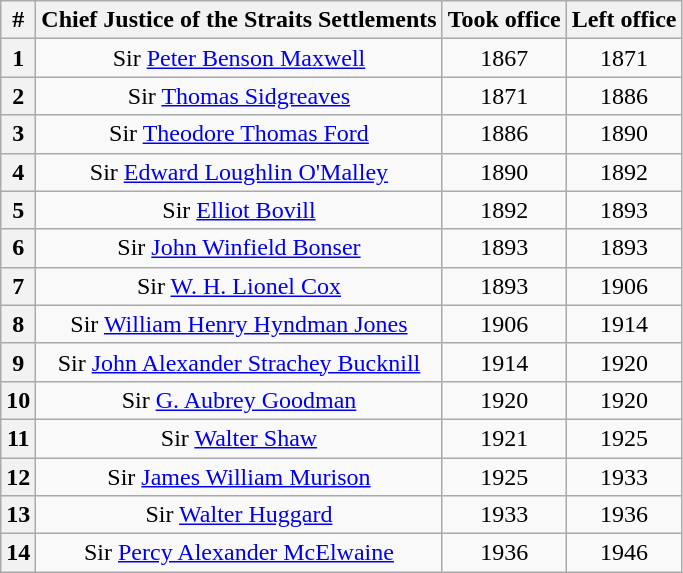<table class="wikitable" style="text-align:center">
<tr>
<th>#</th>
<th>Chief Justice of the Straits Settlements</th>
<th>Took office</th>
<th>Left office</th>
</tr>
<tr>
<th>1</th>
<td>Sir <a href='#'>Peter Benson Maxwell</a></td>
<td>1867</td>
<td>1871</td>
</tr>
<tr>
<th>2</th>
<td>Sir <a href='#'>Thomas Sidgreaves</a></td>
<td>1871</td>
<td>1886</td>
</tr>
<tr>
<th>3</th>
<td>Sir <a href='#'>Theodore Thomas Ford</a></td>
<td>1886</td>
<td>1890</td>
</tr>
<tr>
<th>4</th>
<td>Sir <a href='#'>Edward Loughlin O'Malley</a></td>
<td>1890</td>
<td>1892</td>
</tr>
<tr>
<th>5</th>
<td>Sir <a href='#'>Elliot Bovill</a></td>
<td>1892</td>
<td>1893</td>
</tr>
<tr>
<th>6</th>
<td>Sir <a href='#'>John Winfield Bonser</a></td>
<td>1893</td>
<td>1893</td>
</tr>
<tr>
<th>7</th>
<td>Sir <a href='#'>W. H. Lionel Cox</a></td>
<td>1893</td>
<td>1906</td>
</tr>
<tr>
<th>8</th>
<td>Sir <a href='#'>William Henry Hyndman Jones</a></td>
<td>1906</td>
<td>1914</td>
</tr>
<tr>
<th>9</th>
<td>Sir <a href='#'>John Alexander Strachey Bucknill</a></td>
<td>1914</td>
<td>1920</td>
</tr>
<tr>
<th>10</th>
<td>Sir <a href='#'>G. Aubrey Goodman</a></td>
<td>1920</td>
<td>1920</td>
</tr>
<tr>
<th>11</th>
<td>Sir <a href='#'>Walter Shaw</a></td>
<td>1921</td>
<td>1925</td>
</tr>
<tr>
<th>12</th>
<td>Sir <a href='#'>James William Murison</a></td>
<td>1925</td>
<td>1933</td>
</tr>
<tr>
<th>13</th>
<td>Sir <a href='#'>Walter Huggard</a></td>
<td>1933</td>
<td>1936</td>
</tr>
<tr>
<th>14</th>
<td>Sir <a href='#'>Percy Alexander McElwaine</a></td>
<td>1936</td>
<td>1946</td>
</tr>
</table>
